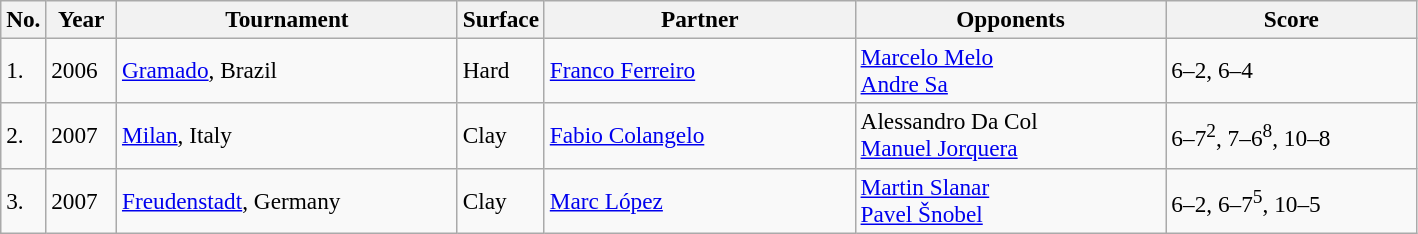<table class="sortable wikitable" style=font-size:97%>
<tr>
<th style="width:20px" class="unsortable">No.</th>
<th style="width:40px">Year</th>
<th style="width:220px">Tournament</th>
<th style="width:50px">Surface</th>
<th style="width:200px">Partner</th>
<th style="width:200px">Opponents</th>
<th style="width:160px" class="unsortable">Score</th>
</tr>
<tr>
<td>1.</td>
<td>2006</td>
<td><a href='#'>Gramado</a>, Brazil</td>
<td>Hard</td>
<td> <a href='#'>Franco Ferreiro</a></td>
<td> <a href='#'>Marcelo Melo</a><br> <a href='#'>Andre Sa</a></td>
<td>6–2, 6–4</td>
</tr>
<tr>
<td>2.</td>
<td>2007</td>
<td><a href='#'>Milan</a>, Italy</td>
<td>Clay</td>
<td> <a href='#'>Fabio Colangelo</a></td>
<td> Alessandro Da Col<br> <a href='#'>Manuel Jorquera</a></td>
<td>6–7<sup>2</sup>, 7–6<sup>8</sup>, 10–8</td>
</tr>
<tr>
<td>3.</td>
<td>2007</td>
<td><a href='#'>Freudenstadt</a>, Germany</td>
<td>Clay</td>
<td> <a href='#'>Marc López</a></td>
<td> <a href='#'>Martin Slanar</a><br> <a href='#'>Pavel Šnobel</a></td>
<td>6–2, 6–7<sup>5</sup>, 10–5</td>
</tr>
</table>
